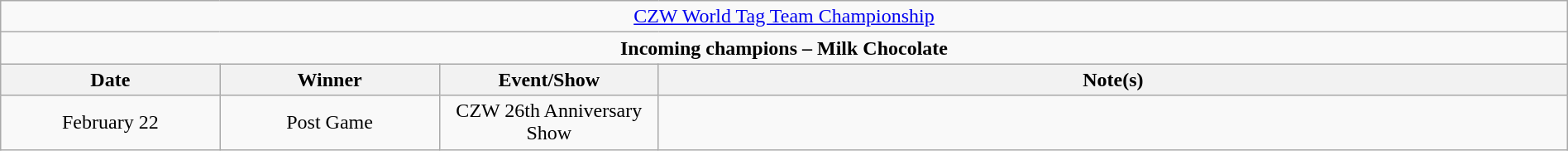<table class="wikitable" style="text-align:center; width:100%;">
<tr>
<td colspan="4" style="text-align: center;"><a href='#'>CZW World Tag Team Championship</a></td>
</tr>
<tr>
<td colspan="4" style="text-align: center;"><strong>Incoming champions – Milk Chocolate </strong></td>
</tr>
<tr>
<th width=14%>Date</th>
<th width=14%>Winner</th>
<th width=14%>Event/Show</th>
<th width=58%>Note(s)</th>
</tr>
<tr>
<td>February 22</td>
<td>Post Game<br></td>
<td>CZW 26th Anniversary Show</td>
<td></td>
</tr>
</table>
